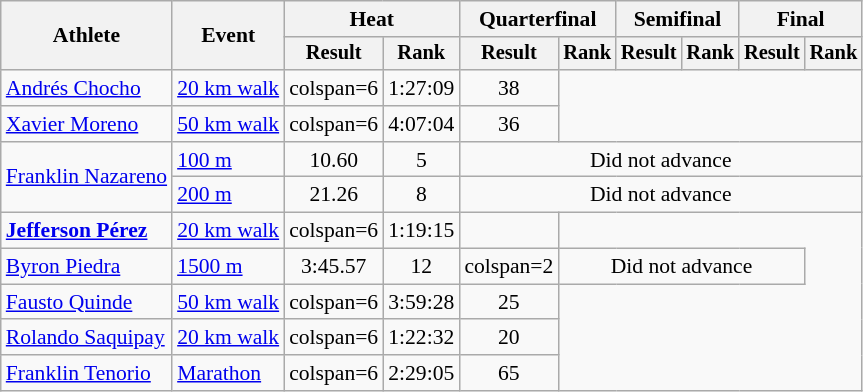<table class="wikitable" style="font-size:90%">
<tr>
<th rowspan="2">Athlete</th>
<th rowspan="2">Event</th>
<th colspan="2">Heat</th>
<th colspan="2">Quarterfinal</th>
<th colspan="2">Semifinal</th>
<th colspan="2">Final</th>
</tr>
<tr style="font-size:95%">
<th>Result</th>
<th>Rank</th>
<th>Result</th>
<th>Rank</th>
<th>Result</th>
<th>Rank</th>
<th>Result</th>
<th>Rank</th>
</tr>
<tr align=center>
<td align=left><a href='#'>Andrés Chocho</a></td>
<td align=left><a href='#'>20 km walk</a></td>
<td>colspan=6 </td>
<td>1:27:09</td>
<td>38</td>
</tr>
<tr align=center>
<td align=left><a href='#'>Xavier Moreno</a></td>
<td align=left><a href='#'>50 km walk</a></td>
<td>colspan=6 </td>
<td>4:07:04</td>
<td>36</td>
</tr>
<tr align=center>
<td align=left rowspan=2><a href='#'>Franklin Nazareno</a></td>
<td align=left><a href='#'>100 m</a></td>
<td>10.60</td>
<td>5</td>
<td colspan=6>Did not advance</td>
</tr>
<tr align=center>
<td align=left><a href='#'>200 m</a></td>
<td>21.26</td>
<td>8</td>
<td colspan=6>Did not advance</td>
</tr>
<tr align=center>
<td align=left><strong><a href='#'>Jefferson Pérez</a></strong></td>
<td align=left><a href='#'>20 km walk</a></td>
<td>colspan=6 </td>
<td>1:19:15</td>
<td></td>
</tr>
<tr align=center>
<td align=left><a href='#'>Byron Piedra</a></td>
<td align=left><a href='#'>1500 m</a></td>
<td>3:45.57</td>
<td>12</td>
<td>colspan=2 </td>
<td colspan=4>Did not advance</td>
</tr>
<tr align=center>
<td align=left><a href='#'>Fausto Quinde</a></td>
<td align=left><a href='#'>50 km walk</a></td>
<td>colspan=6 </td>
<td>3:59:28</td>
<td>25</td>
</tr>
<tr align=center>
<td align=left><a href='#'>Rolando Saquipay</a></td>
<td align=left><a href='#'>20 km walk</a></td>
<td>colspan=6 </td>
<td>1:22:32</td>
<td>20</td>
</tr>
<tr align=center>
<td align=left><a href='#'>Franklin Tenorio</a></td>
<td align=left><a href='#'>Marathon</a></td>
<td>colspan=6 </td>
<td>2:29:05</td>
<td>65</td>
</tr>
</table>
